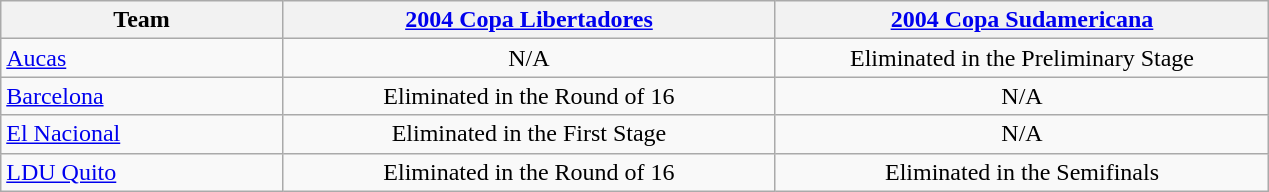<table class="wikitable">
<tr>
<th width= 16%>Team</th>
<th width= 28%><a href='#'>2004 Copa Libertadores</a></th>
<th width= 28%><a href='#'>2004 Copa Sudamericana</a></th>
</tr>
<tr align="center">
<td align="left"><a href='#'>Aucas</a></td>
<td>N/A</td>
<td>Eliminated in the Preliminary Stage</td>
</tr>
<tr align="center">
<td align="left"><a href='#'>Barcelona</a></td>
<td>Eliminated in the Round of 16</td>
<td>N/A</td>
</tr>
<tr align="center">
<td align="left"><a href='#'>El Nacional</a></td>
<td>Eliminated in the First Stage</td>
<td>N/A</td>
</tr>
<tr align="center">
<td align="left"><a href='#'>LDU Quito</a></td>
<td>Eliminated in the Round of 16</td>
<td>Eliminated in the Semifinals</td>
</tr>
</table>
